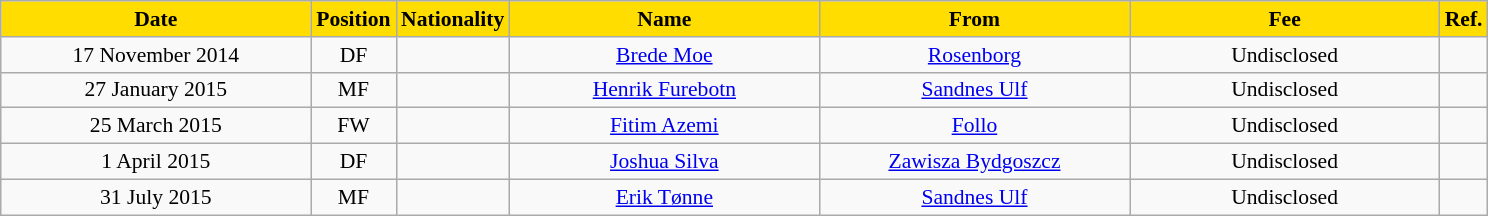<table class="wikitable"  style="text-align:center; font-size:90%; ">
<tr>
<th style="background:#FFDD00; color:black; width:200px;">Date</th>
<th style="background:#FFDD00; color:black; width:50px;">Position</th>
<th style="background:#FFDD00; color:black; width:50px;">Nationality</th>
<th style="background:#FFDD00; color:black; width:200px;">Name</th>
<th style="background:#FFDD00; color:black; width:200px;">From</th>
<th style="background:#FFDD00; color:black; width:200px;">Fee</th>
<th style="background:#FFDD00; color:black; width:25px;">Ref.</th>
</tr>
<tr>
<td>17 November 2014</td>
<td>DF</td>
<td></td>
<td><a href='#'>Brede Moe</a></td>
<td><a href='#'>Rosenborg</a></td>
<td>Undisclosed</td>
<td></td>
</tr>
<tr>
<td>27 January 2015</td>
<td>MF</td>
<td></td>
<td><a href='#'>Henrik Furebotn</a></td>
<td><a href='#'>Sandnes Ulf</a></td>
<td>Undisclosed</td>
<td></td>
</tr>
<tr>
<td>25 March 2015</td>
<td>FW</td>
<td></td>
<td><a href='#'>Fitim Azemi</a></td>
<td><a href='#'>Follo</a></td>
<td>Undisclosed</td>
<td></td>
</tr>
<tr>
<td>1 April 2015</td>
<td>DF</td>
<td></td>
<td><a href='#'>Joshua Silva</a></td>
<td><a href='#'>Zawisza Bydgoszcz</a></td>
<td>Undisclosed</td>
<td></td>
</tr>
<tr>
<td>31 July 2015</td>
<td>MF</td>
<td></td>
<td><a href='#'>Erik Tønne</a></td>
<td><a href='#'>Sandnes Ulf</a></td>
<td>Undisclosed</td>
<td></td>
</tr>
</table>
